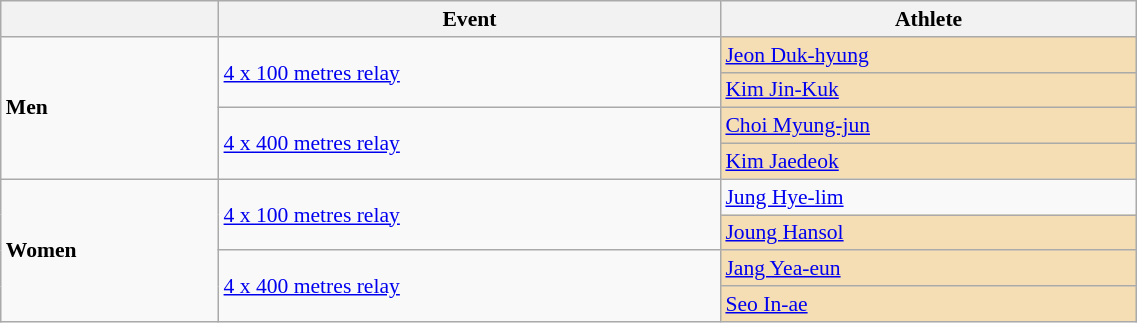<table class=wikitable style="font-size:90%" width=60%>
<tr>
<th></th>
<th>Event</th>
<th>Athlete</th>
</tr>
<tr>
<td rowspan=4><strong>Men</strong></td>
<td rowspan=2><a href='#'>4 x 100 metres relay</a></td>
<td bgcolor="wheat"><a href='#'>Jeon Duk-hyung</a></td>
</tr>
<tr>
<td bgcolor="wheat"><a href='#'>Kim Jin-Kuk</a></td>
</tr>
<tr>
<td rowspan=2><a href='#'>4 x 400 metres relay</a></td>
<td bgcolor="wheat"><a href='#'>Choi Myung-jun</a></td>
</tr>
<tr>
<td bgcolor="wheat"><a href='#'>Kim Jaedeok</a></td>
</tr>
<tr>
<td rowspan=4><strong>Women</strong></td>
<td rowspan=2><a href='#'>4 x 100 metres relay</a></td>
<td><a href='#'>Jung Hye-lim</a></td>
</tr>
<tr>
<td bgcolor="wheat"><a href='#'>Joung Hansol</a></td>
</tr>
<tr>
<td rowspan=2><a href='#'>4 x 400 metres relay</a></td>
<td bgcolor="wheat"><a href='#'>Jang Yea-eun</a></td>
</tr>
<tr>
<td bgcolor="wheat"><a href='#'>Seo In-ae</a></td>
</tr>
</table>
